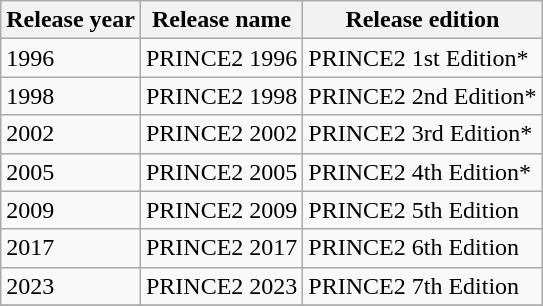<table class="wikitable">
<tr>
<th>Release year</th>
<th>Release name</th>
<th>Release edition</th>
</tr>
<tr>
<td>1996</td>
<td>PRINCE2 1996</td>
<td>PRINCE2 1st Edition*</td>
</tr>
<tr>
<td>1998</td>
<td>PRINCE2 1998</td>
<td>PRINCE2 2nd Edition*</td>
</tr>
<tr>
<td>2002</td>
<td>PRINCE2 2002</td>
<td>PRINCE2 3rd Edition*</td>
</tr>
<tr>
<td>2005</td>
<td>PRINCE2 2005</td>
<td>PRINCE2 4th Edition*</td>
</tr>
<tr>
<td>2009</td>
<td>PRINCE2 2009</td>
<td>PRINCE2 5th Edition</td>
</tr>
<tr>
<td>2017</td>
<td>PRINCE2 2017</td>
<td>PRINCE2 6th Edition</td>
</tr>
<tr>
<td>2023</td>
<td>PRINCE2 2023</td>
<td>PRINCE2 7th Edition</td>
</tr>
<tr>
</tr>
</table>
